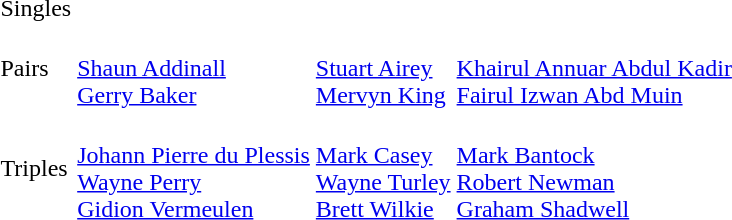<table>
<tr>
<td>Singles<br></td>
<td></td>
<td></td>
<td></td>
</tr>
<tr>
<td>Pairs<br></td>
<td><br><a href='#'>Shaun Addinall</a><br><a href='#'>Gerry Baker</a></td>
<td><br><a href='#'>Stuart Airey</a><br><a href='#'>Mervyn King</a></td>
<td><br><a href='#'>Khairul Annuar Abdul Kadir</a><br><a href='#'>Fairul Izwan Abd Muin</a></td>
</tr>
<tr>
<td>Triples<br></td>
<td><br><a href='#'>Johann Pierre du Plessis</a><br><a href='#'>Wayne Perry</a><br><a href='#'>Gidion Vermeulen</a></td>
<td><br><a href='#'>Mark Casey</a><br><a href='#'>Wayne Turley</a><br><a href='#'>Brett Wilkie</a></td>
<td><br><a href='#'>Mark Bantock</a><br><a href='#'>Robert Newman</a><br><a href='#'>Graham Shadwell</a></td>
</tr>
</table>
